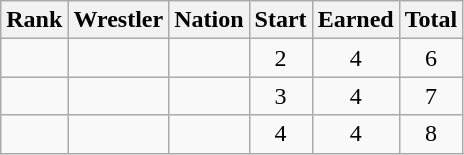<table class="wikitable sortable" style="text-align:center;">
<tr>
<th>Rank</th>
<th>Wrestler</th>
<th>Nation</th>
<th>Start</th>
<th>Earned</th>
<th>Total</th>
</tr>
<tr>
<td></td>
<td align=left></td>
<td align=left></td>
<td>2</td>
<td>4</td>
<td>6</td>
</tr>
<tr>
<td></td>
<td align=left></td>
<td align=left></td>
<td>3</td>
<td>4</td>
<td>7</td>
</tr>
<tr>
<td></td>
<td align=left></td>
<td align=left></td>
<td>4</td>
<td>4</td>
<td>8</td>
</tr>
</table>
